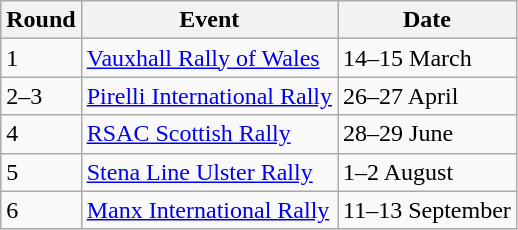<table class="wikitable">
<tr>
<th>Round</th>
<th>Event</th>
<th>Date</th>
</tr>
<tr>
<td>1</td>
<td><a href='#'>Vauxhall Rally of Wales</a></td>
<td>14–15 March</td>
</tr>
<tr>
<td>2–3</td>
<td><a href='#'>Pirelli International Rally</a></td>
<td>26–27 April</td>
</tr>
<tr>
<td>4</td>
<td><a href='#'>RSAC Scottish Rally</a></td>
<td>28–29 June</td>
</tr>
<tr>
<td>5</td>
<td><a href='#'>Stena Line Ulster Rally</a></td>
<td>1–2 August</td>
</tr>
<tr>
<td>6</td>
<td><a href='#'>Manx International Rally</a></td>
<td>11–13 September</td>
</tr>
</table>
